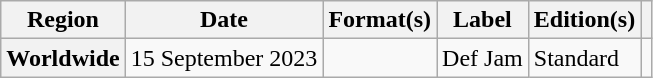<table class="wikitable plainrowheaders">
<tr>
<th scope="col">Region</th>
<th scope="col">Date</th>
<th scope="col">Format(s)</th>
<th scope="col">Label</th>
<th scope="col">Edition(s)</th>
<th scope="col"></th>
</tr>
<tr>
<th scope="row">Worldwide</th>
<td>15 September 2023</td>
<td></td>
<td>Def Jam</td>
<td>Standard</td>
<td style="text-align:center;"></td>
</tr>
</table>
